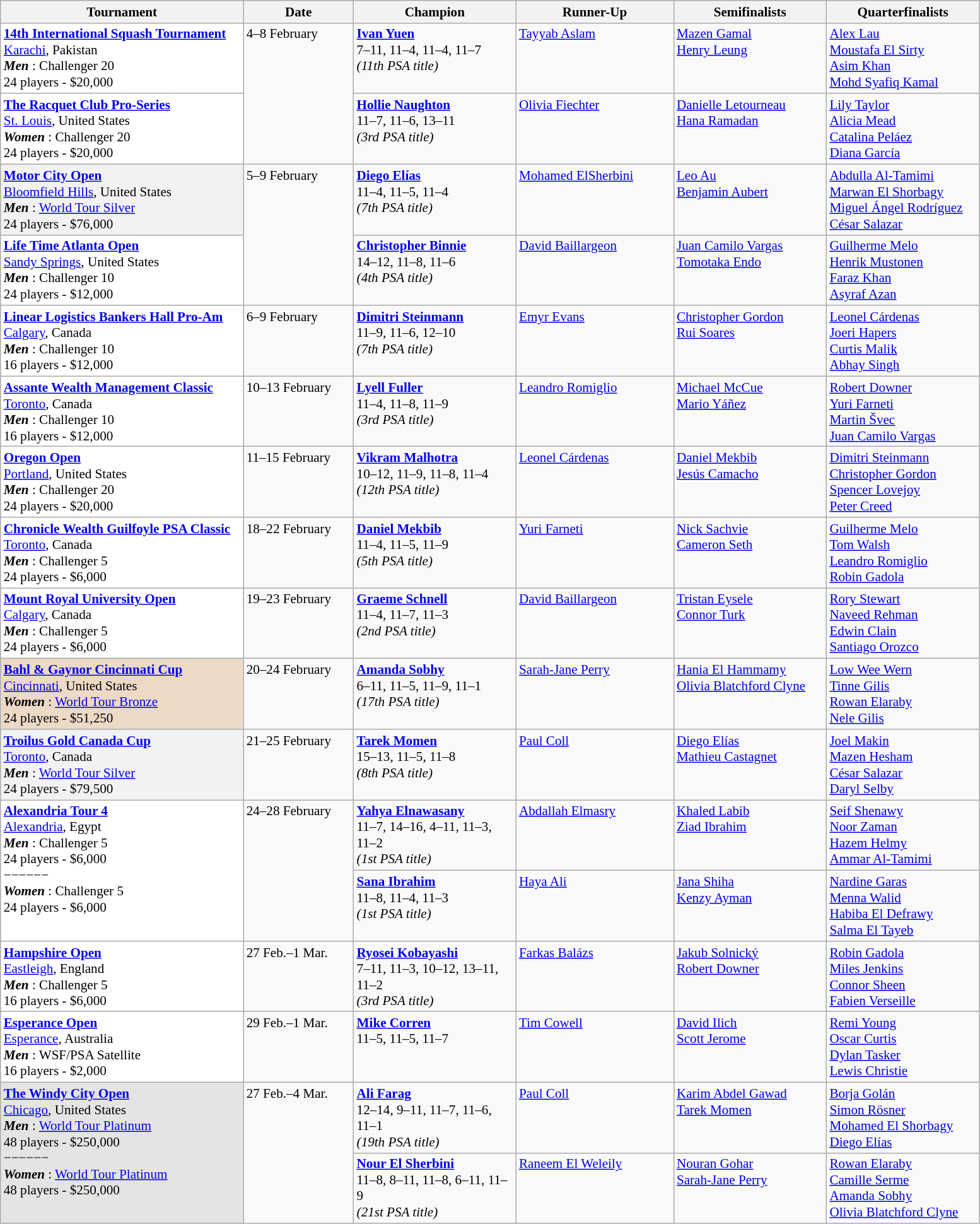<table class="wikitable" style="font-size:88%">
<tr>
<th width=250>Tournament</th>
<th width=110>Date</th>
<th width=165>Champion</th>
<th width=160>Runner-Up</th>
<th width=155>Semifinalists</th>
<th width=155>Quarterfinalists</th>
</tr>
<tr valign=top>
<td style="background:#fff;"><strong><a href='#'>14th  International Squash Tournament</a></strong><br> <a href='#'>Karachi</a>, Pakistan<br><strong> <em>Men</em> </strong>: Challenger 20<br>24 players - $20,000</td>
<td rowspan=2>4–8 February</td>
<td> <strong><a href='#'>Ivan Yuen</a></strong><br>7–11, 11–4, 11–4, 11–7<br><em>(11th PSA title)</em></td>
<td> <a href='#'>Tayyab Aslam</a></td>
<td> <a href='#'>Mazen Gamal</a><br> <a href='#'>Henry Leung</a></td>
<td> <a href='#'>Alex Lau</a><br> <a href='#'>Moustafa El Sirty</a><br> <a href='#'>Asim Khan</a><br> <a href='#'>Mohd Syafiq Kamal</a></td>
</tr>
<tr valign=top>
<td style="background:#fff;"><strong><a href='#'>The Racquet Club Pro-Series</a></strong><br> <a href='#'>St. Louis</a>, United States<br><strong> <em>Women</em> </strong>: Challenger 20<br>24 players - $20,000</td>
<td> <strong><a href='#'>Hollie Naughton</a></strong><br>11–7, 11–6, 13–11<br><em>(3rd PSA title)</em></td>
<td> <a href='#'>Olivia Fiechter</a></td>
<td> <a href='#'>Danielle Letourneau</a><br> <a href='#'>Hana Ramadan</a></td>
<td> <a href='#'>Lily Taylor</a><br> <a href='#'>Alicia Mead</a><br> <a href='#'>Catalina Peláez</a><br> <a href='#'>Diana García</a></td>
</tr>
<tr valign=top>
<td style="background:#f2f2f2;"><strong><a href='#'>Motor City Open</a></strong><br> <a href='#'>Bloomfield Hills</a>, United States<br><strong> <em>Men</em> </strong>: <a href='#'>World Tour Silver</a><br>24 players - $76,000</td>
<td rowspan=2>5–9 February</td>
<td> <strong><a href='#'>Diego Elías</a></strong><br>11–4, 11–5, 11–4<br><em>(7th PSA title)</em></td>
<td> <a href='#'>Mohamed ElSherbini</a></td>
<td> <a href='#'>Leo Au</a><br> <a href='#'>Benjamin Aubert</a></td>
<td> <a href='#'>Abdulla Al-Tamimi</a><br> <a href='#'>Marwan El Shorbagy</a><br> <a href='#'>Miguel Ángel Rodríguez</a><br> <a href='#'>César Salazar</a></td>
</tr>
<tr valign=top>
<td style="background:#fff;"><strong><a href='#'>Life Time Atlanta Open</a></strong><br> <a href='#'>Sandy Springs</a>, United States<br><strong> <em>Men</em> </strong>: Challenger 10<br>24 players - $12,000</td>
<td> <strong><a href='#'>Christopher Binnie</a></strong><br>14–12, 11–8, 11–6<br><em>(4th PSA title)</em></td>
<td> <a href='#'>David Baillargeon</a></td>
<td> <a href='#'>Juan Camilo Vargas</a><br> <a href='#'>Tomotaka Endo</a></td>
<td> <a href='#'>Guilherme Melo</a><br> <a href='#'>Henrik Mustonen</a><br> <a href='#'>Faraz Khan</a><br> <a href='#'>Asyraf Azan</a></td>
</tr>
<tr valign=top>
<td style="background:#fff;"><strong><a href='#'>Linear Logistics Bankers Hall Pro-Am</a></strong><br> <a href='#'>Calgary</a>, Canada<br><strong> <em>Men</em> </strong>: Challenger 10<br>16 players - $12,000</td>
<td>6–9 February</td>
<td> <strong><a href='#'>Dimitri Steinmann</a></strong><br>11–9, 11–6, 12–10<br><em>(7th PSA title)</em></td>
<td> <a href='#'>Emyr Evans</a></td>
<td> <a href='#'>Christopher Gordon</a><br> <a href='#'>Rui Soares</a></td>
<td> <a href='#'>Leonel Cárdenas</a><br> <a href='#'>Joeri Hapers</a><br> <a href='#'>Curtis Malik</a><br> <a href='#'>Abhay Singh</a></td>
</tr>
<tr valign=top>
<td style="background:#fff;"><strong><a href='#'>Assante Wealth Management  Classic</a></strong><br> <a href='#'>Toronto</a>, Canada<br><strong> <em>Men</em> </strong>: Challenger 10<br>16 players - $12,000</td>
<td>10–13 February</td>
<td> <strong><a href='#'>Lyell Fuller</a></strong><br>11–4, 11–8, 11–9<br><em>(3rd PSA title)</em></td>
<td> <a href='#'>Leandro Romiglio</a></td>
<td> <a href='#'>Michael McCue</a><br> <a href='#'>Mario Yáñez</a></td>
<td> <a href='#'>Robert Downer</a><br> <a href='#'>Yuri Farneti</a><br> <a href='#'>Martin Švec</a><br> <a href='#'>Juan Camilo Vargas</a></td>
</tr>
<tr valign=top>
<td style="background:#fff;"><strong><a href='#'>Oregon Open</a></strong><br> <a href='#'>Portland</a>, United States<br><strong> <em>Men</em> </strong>: Challenger 20<br>24 players - $20,000</td>
<td>11–15 February</td>
<td> <strong><a href='#'>Vikram Malhotra</a></strong><br>10–12, 11–9, 11–8, 11–4<br><em>(12th PSA title)</em></td>
<td> <a href='#'>Leonel Cárdenas</a></td>
<td> <a href='#'>Daniel Mekbib</a><br> <a href='#'>Jesús Camacho</a></td>
<td> <a href='#'>Dimitri Steinmann</a><br> <a href='#'>Christopher Gordon</a><br> <a href='#'>Spencer Lovejoy</a><br> <a href='#'>Peter Creed</a></td>
</tr>
<tr valign=top>
<td style="background:#fff;"><strong><a href='#'>Chronicle Wealth Guilfoyle PSA Classic</a></strong><br> <a href='#'>Toronto</a>, Canada<br><strong> <em>Men</em> </strong>: Challenger 5<br>24 players - $6,000</td>
<td>18–22 February</td>
<td> <strong><a href='#'>Daniel Mekbib</a></strong><br>11–4, 11–5, 11–9<br><em>(5th PSA title)</em></td>
<td> <a href='#'>Yuri Farneti</a></td>
<td> <a href='#'>Nick Sachvie</a><br> <a href='#'>Cameron Seth</a></td>
<td> <a href='#'>Guilherme Melo</a><br> <a href='#'>Tom Walsh</a><br> <a href='#'>Leandro Romiglio</a><br> <a href='#'>Robin Gadola</a></td>
</tr>
<tr valign=top>
<td style="background:#fff;"><strong><a href='#'>Mount Royal University Open</a></strong><br> <a href='#'>Calgary</a>, Canada<br><strong> <em>Men</em> </strong>: Challenger 5<br>24 players - $6,000</td>
<td>19–23 February</td>
<td> <strong><a href='#'>Graeme Schnell</a></strong><br>11–4, 11–7, 11–3<br><em>(2nd PSA title)</em></td>
<td> <a href='#'>David Baillargeon</a></td>
<td> <a href='#'>Tristan Eysele</a><br> <a href='#'>Connor Turk</a></td>
<td> <a href='#'>Rory Stewart</a><br> <a href='#'>Naveed Rehman</a><br> <a href='#'>Edwin Clain</a><br> <a href='#'>Santiago Orozco</a></td>
</tr>
<tr valign=top>
<td style="background:#ecd9c6;"><strong><a href='#'>Bahl & Gaynor Cincinnati Cup</a></strong><br> <a href='#'>Cincinnati</a>, United States<br><strong> <em>Women</em> </strong>: <a href='#'>World Tour Bronze</a><br>24 players - $51,250</td>
<td>20–24 February</td>
<td> <strong><a href='#'>Amanda Sobhy</a></strong><br>6–11, 11–5, 11–9, 11–1<br><em>(17th PSA title)</em></td>
<td> <a href='#'>Sarah-Jane Perry</a></td>
<td> <a href='#'>Hania El Hammamy</a><br> <a href='#'>Olivia Blatchford Clyne</a></td>
<td> <a href='#'>Low Wee Wern</a><br> <a href='#'>Tinne Gilis</a><br> <a href='#'>Rowan Elaraby</a><br> <a href='#'>Nele Gilis</a></td>
</tr>
<tr valign=top>
<td style="background:#f2f2f2;"><strong><a href='#'>Troilus Gold Canada Cup</a></strong><br> <a href='#'>Toronto</a>, Canada<br><strong> <em>Men</em> </strong>: <a href='#'>World Tour Silver</a><br>24 players - $79,500</td>
<td>21–25 February</td>
<td> <strong><a href='#'>Tarek Momen</a></strong><br>15–13, 11–5, 11–8<br><em>(8th PSA title)</em></td>
<td> <a href='#'>Paul Coll</a></td>
<td> <a href='#'>Diego Elías</a><br> <a href='#'>Mathieu Castagnet</a></td>
<td> <a href='#'>Joel Makin</a><br> <a href='#'>Mazen Hesham</a><br> <a href='#'>César Salazar</a><br> <a href='#'>Daryl Selby</a></td>
</tr>
<tr valign=top>
<td rowspan=2 style="background:#fff;"><strong><a href='#'> Alexandria Tour 4</a></strong><br> <a href='#'>Alexandria</a>, Egypt<br><strong> <em>Men</em> </strong>: Challenger 5<br>24 players - $6,000<br>−−−−−−<br><strong> <em>Women</em> </strong>: Challenger 5<br>24 players - $6,000</td>
<td rowspan=2>24–28 February</td>
<td> <strong><a href='#'>Yahya Elnawasany</a></strong><br>11–7, 14–16, 4–11, 11–3, 11–2<br><em>(1st PSA title)</em></td>
<td> <a href='#'>Abdallah Elmasry</a></td>
<td> <a href='#'>Khaled Labib</a><br> <a href='#'>Ziad Ibrahim</a></td>
<td> <a href='#'>Seif Shenawy</a><br> <a href='#'>Noor Zaman</a><br> <a href='#'>Hazem Helmy</a><br> <a href='#'>Ammar Al-Tamimi</a></td>
</tr>
<tr valign=top>
<td> <strong><a href='#'>Sana Ibrahim</a></strong><br>11–8, 11–4, 11–3<br><em>(1st PSA title)</em></td>
<td> <a href='#'>Haya Ali</a></td>
<td> <a href='#'>Jana Shiha</a><br> <a href='#'>Kenzy Ayman</a></td>
<td> <a href='#'>Nardine Garas</a><br> <a href='#'>Menna Walid</a><br> <a href='#'>Habiba El Defrawy</a><br> <a href='#'>Salma El Tayeb</a></td>
</tr>
<tr valign=top>
<td style="background:#fff;"><strong><a href='#'>Hampshire Open</a></strong><br> <a href='#'>Eastleigh</a>, England<br><strong> <em>Men</em> </strong>: Challenger 5<br>16 players - $6,000</td>
<td>27 Feb.–1 Mar.</td>
<td> <strong><a href='#'>Ryosei Kobayashi</a></strong><br>7–11, 11–3, 10–12, 13–11, 11–2<br><em>(3rd PSA title)</em></td>
<td> <a href='#'>Farkas Balázs</a></td>
<td> <a href='#'>Jakub Solnický</a><br> <a href='#'>Robert Downer</a></td>
<td> <a href='#'>Robin Gadola</a><br> <a href='#'>Miles Jenkins</a><br> <a href='#'>Connor Sheen</a><br> <a href='#'>Fabien Verseille</a></td>
</tr>
<tr valign=top>
<td style="background:#fff;"><strong><a href='#'>Esperance Open</a></strong><br> <a href='#'>Esperance</a>, Australia<br><strong> <em>Men</em> </strong>: WSF/PSA Satellite<br>16 players - $2,000</td>
<td>29 Feb.–1 Mar.</td>
<td> <strong><a href='#'>Mike Corren</a></strong><br>11–5, 11–5, 11–7</td>
<td> <a href='#'>Tim Cowell</a></td>
<td> <a href='#'>David Ilich</a><br> <a href='#'>Scott Jerome</a></td>
<td> <a href='#'>Remi Young</a><br> <a href='#'>Oscar Curtis</a><br> <a href='#'>Dylan Tasker</a><br> <a href='#'>Lewis Christie</a></td>
</tr>
<tr valign=top>
<td rowspan=2 style="background:#E5E4E2;"><strong><a href='#'>The Windy City Open</a></strong><br> <a href='#'>Chicago</a>, United States<br><strong> <em>Men</em> </strong>: <a href='#'>World Tour Platinum</a><br>48 players - $250,000<br>−−−−−−<br><strong> <em>Women</em> </strong>: <a href='#'>World Tour Platinum</a><br>48 players - $250,000</td>
<td rowspan=2>27 Feb.–4 Mar.</td>
<td> <strong><a href='#'>Ali Farag</a></strong><br>12–14, 9–11, 11–7, 11–6, 11–1<br><em>(19th PSA title)</em></td>
<td> <a href='#'>Paul Coll</a></td>
<td> <a href='#'>Karim Abdel Gawad</a><br> <a href='#'>Tarek Momen</a></td>
<td> <a href='#'>Borja Golán</a><br> <a href='#'>Simon Rösner</a><br> <a href='#'>Mohamed El Shorbagy</a><br> <a href='#'>Diego Elías</a></td>
</tr>
<tr valign=top>
<td> <strong><a href='#'>Nour El Sherbini</a></strong><br>11–8, 8–11, 11–8, 6–11, 11–9<br><em>(21st PSA title)</em></td>
<td> <a href='#'>Raneem El Weleily</a></td>
<td> <a href='#'>Nouran Gohar</a><br> <a href='#'>Sarah-Jane Perry</a></td>
<td> <a href='#'>Rowan Elaraby</a><br> <a href='#'>Camille Serme</a><br> <a href='#'>Amanda Sobhy</a><br> <a href='#'>Olivia Blatchford Clyne</a></td>
</tr>
</table>
